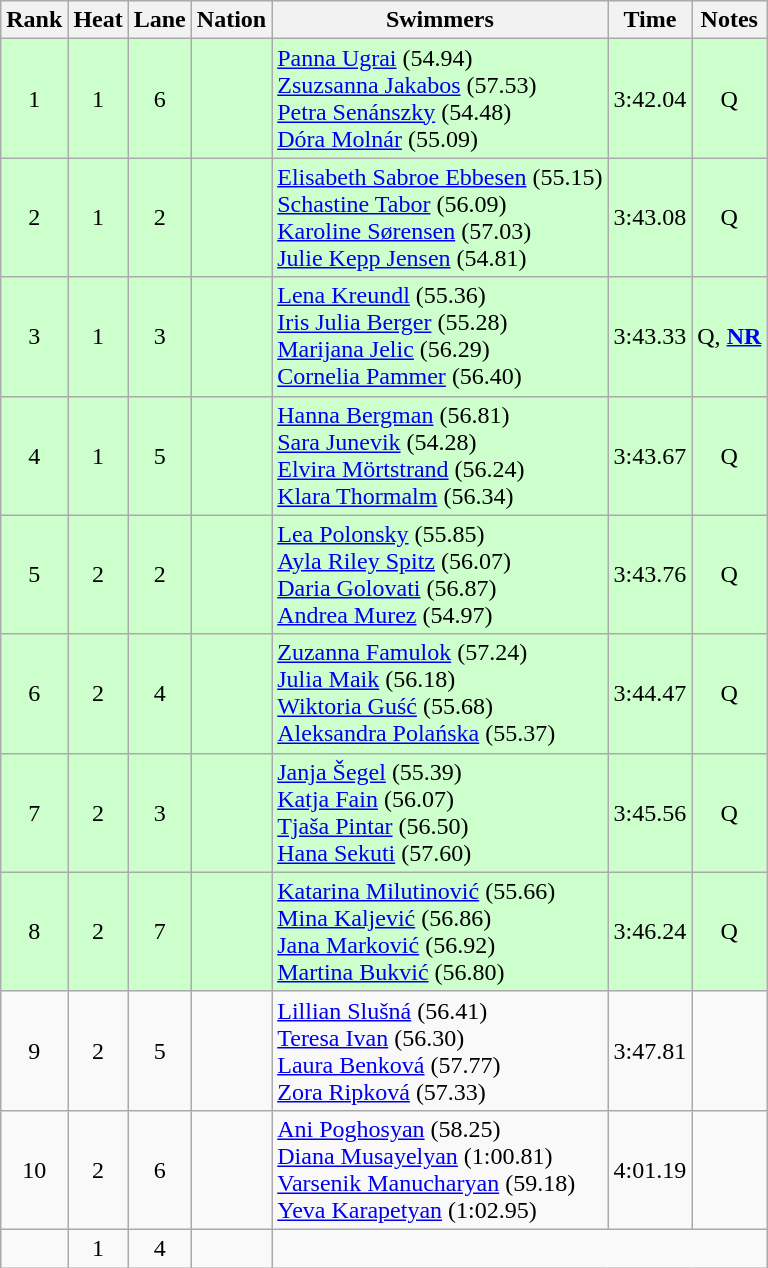<table class="wikitable sortable" style="text-align:center">
<tr>
<th>Rank</th>
<th>Heat</th>
<th>Lane</th>
<th>Nation</th>
<th>Swimmers</th>
<th>Time</th>
<th>Notes</th>
</tr>
<tr bgcolor=ccffcc>
<td>1</td>
<td>1</td>
<td>6</td>
<td align=left></td>
<td align=left><a href='#'>Panna Ugrai</a> (54.94)<br><a href='#'>Zsuzsanna Jakabos</a> (57.53)<br><a href='#'>Petra Senánszky</a> (54.48)<br><a href='#'>Dóra Molnár</a> (55.09)</td>
<td>3:42.04</td>
<td>Q</td>
</tr>
<tr bgcolor=ccffcc>
<td>2</td>
<td>1</td>
<td>2</td>
<td align=left></td>
<td align=left><a href='#'>Elisabeth Sabroe Ebbesen</a> (55.15)<br><a href='#'>Schastine Tabor</a> (56.09)<br><a href='#'>Karoline Sørensen</a> (57.03)<br><a href='#'>Julie Kepp Jensen</a> (54.81)</td>
<td>3:43.08</td>
<td>Q</td>
</tr>
<tr bgcolor=ccffcc>
<td>3</td>
<td>1</td>
<td>3</td>
<td align=left></td>
<td align=left><a href='#'>Lena Kreundl</a> (55.36)<br><a href='#'>Iris Julia Berger</a> (55.28)<br><a href='#'>Marijana Jelic</a> (56.29)<br><a href='#'>Cornelia Pammer</a> (56.40)</td>
<td>3:43.33</td>
<td>Q, <strong><a href='#'>NR</a></strong></td>
</tr>
<tr bgcolor=ccffcc>
<td>4</td>
<td>1</td>
<td>5</td>
<td align=left></td>
<td align=left><a href='#'>Hanna Bergman</a> (56.81)<br><a href='#'>Sara Junevik</a> (54.28)<br><a href='#'>Elvira Mörtstrand</a> (56.24)<br><a href='#'>Klara Thormalm</a> (56.34)</td>
<td>3:43.67</td>
<td>Q</td>
</tr>
<tr bgcolor=ccffcc>
<td>5</td>
<td>2</td>
<td>2</td>
<td align=left></td>
<td align=left><a href='#'>Lea Polonsky</a> (55.85)<br><a href='#'>Ayla Riley Spitz</a> (56.07)<br><a href='#'>Daria Golovati</a> (56.87)<br><a href='#'>Andrea Murez</a> (54.97)</td>
<td>3:43.76</td>
<td>Q</td>
</tr>
<tr bgcolor=ccffcc>
<td>6</td>
<td>2</td>
<td>4</td>
<td align=left></td>
<td align=left><a href='#'>Zuzanna Famulok</a> (57.24)<br><a href='#'>Julia Maik</a> (56.18)<br><a href='#'>Wiktoria Guść</a> (55.68)<br><a href='#'>Aleksandra Polańska</a> (55.37)</td>
<td>3:44.47</td>
<td>Q</td>
</tr>
<tr bgcolor=ccffcc>
<td>7</td>
<td>2</td>
<td>3</td>
<td align=left></td>
<td align=left><a href='#'>Janja Šegel</a> (55.39)<br><a href='#'>Katja Fain</a> (56.07)<br><a href='#'>Tjaša Pintar</a> (56.50)<br><a href='#'>Hana Sekuti</a> (57.60)</td>
<td>3:45.56</td>
<td>Q</td>
</tr>
<tr bgcolor=ccffcc>
<td>8</td>
<td>2</td>
<td>7</td>
<td align=left></td>
<td align=left><a href='#'>Katarina Milutinović</a> (55.66)<br><a href='#'>Mina Kaljević</a> (56.86)<br><a href='#'>Jana Marković</a> (56.92)<br><a href='#'>Martina Bukvić</a> (56.80)</td>
<td>3:46.24</td>
<td>Q</td>
</tr>
<tr>
<td>9</td>
<td>2</td>
<td>5</td>
<td align=left></td>
<td align=left><a href='#'>Lillian Slušná</a> (56.41)<br><a href='#'>Teresa Ivan</a> (56.30)<br><a href='#'>Laura Benková</a> (57.77)<br><a href='#'>Zora Ripková</a> (57.33)</td>
<td>3:47.81</td>
<td></td>
</tr>
<tr>
<td>10</td>
<td>2</td>
<td>6</td>
<td align=left></td>
<td align=left><a href='#'>Ani Poghosyan</a> (58.25)<br><a href='#'>Diana Musayelyan</a> (1:00.81)<br><a href='#'>Varsenik Manucharyan</a> (59.18)<br><a href='#'>Yeva Karapetyan</a> (1:02.95)</td>
<td>4:01.19</td>
<td></td>
</tr>
<tr>
<td></td>
<td>1</td>
<td>4</td>
<td align=left></td>
<td colspan=3></td>
</tr>
</table>
